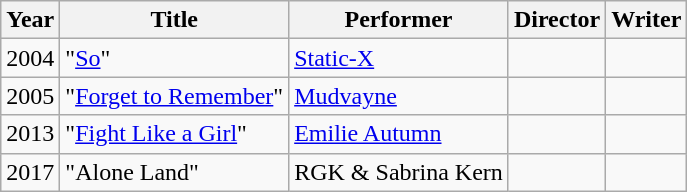<table class="wikitable">
<tr>
<th>Year</th>
<th>Title</th>
<th>Performer</th>
<th>Director</th>
<th>Writer</th>
</tr>
<tr>
<td>2004</td>
<td>"<a href='#'>So</a>"</td>
<td><a href='#'>Static-X</a></td>
<td></td>
<td></td>
</tr>
<tr>
<td>2005</td>
<td>"<a href='#'>Forget to Remember</a>"</td>
<td><a href='#'>Mudvayne</a></td>
<td></td>
<td></td>
</tr>
<tr>
<td>2013</td>
<td>"<a href='#'>Fight Like a Girl</a>"</td>
<td><a href='#'>Emilie Autumn</a></td>
<td></td>
<td></td>
</tr>
<tr>
<td>2017</td>
<td>"Alone Land"</td>
<td>RGK & Sabrina Kern</td>
<td></td>
<td></td>
</tr>
</table>
